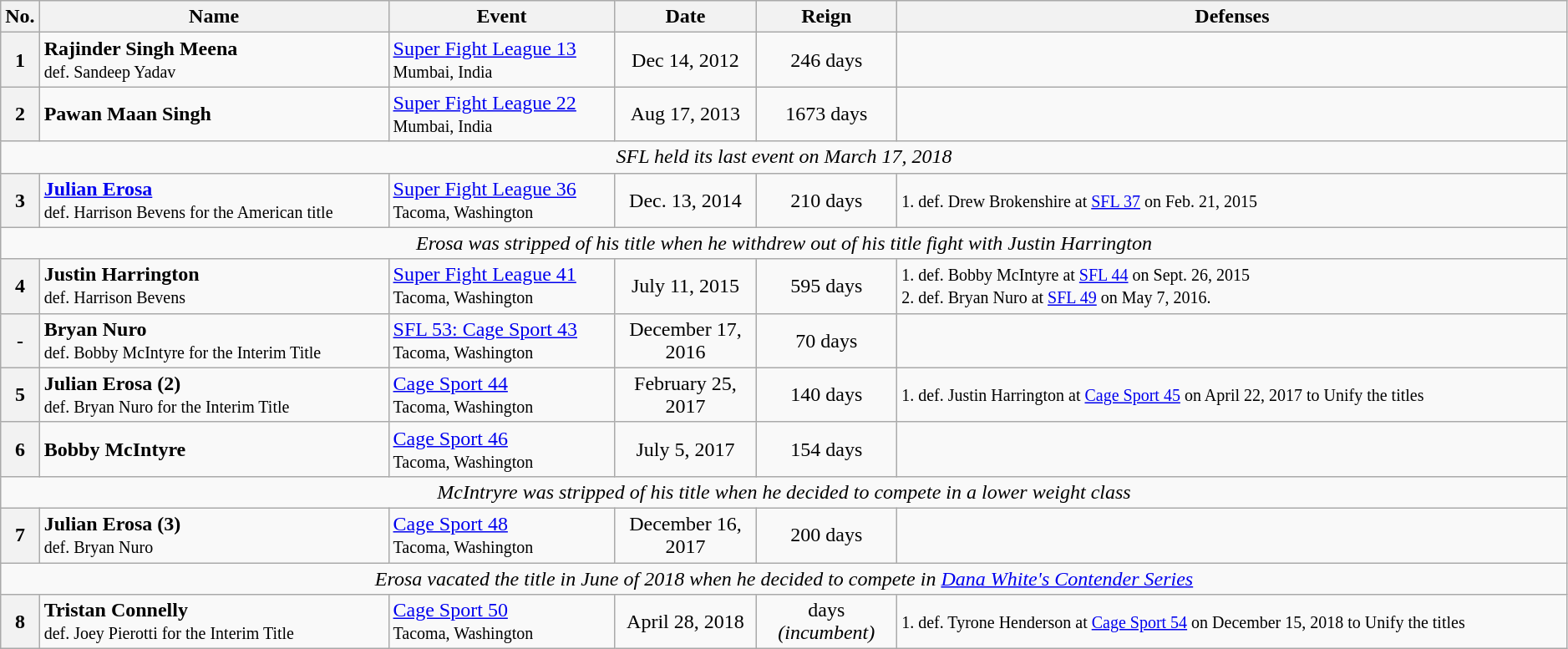<table class="wikitable" width="99%">
<tr>
<th width="2%">No.</th>
<th>Name</th>
<th>Event</th>
<th width="9%">Date</th>
<th width="9%">Reign</th>
<th>Defenses</th>
</tr>
<tr>
<th>1</th>
<td> <strong>Rajinder Singh Meena</strong><br><small>def. Sandeep Yadav</small></td>
<td><a href='#'>Super Fight League 13</a><br><small>Mumbai, India</small></td>
<td align="center">Dec 14, 2012</td>
<td align="center">246 days</td>
<td></td>
</tr>
<tr>
<th>2</th>
<td> <strong>Pawan Maan Singh</strong></td>
<td><a href='#'>Super Fight League 22</a><br><small>Mumbai, India</small></td>
<td align="center">Aug 17, 2013</td>
<td align="center">1673 days</td>
<td></td>
</tr>
<tr>
<td align="center" colspan="6"><em>SFL held its last event on March 17, 2018</em></td>
</tr>
<tr>
<th>3</th>
<td> <strong><a href='#'>Julian Erosa</a></strong><br><small>def. Harrison Bevens for the American title</small></td>
<td><a href='#'>Super Fight League 36</a><br><small>Tacoma, Washington</small></td>
<td align="center">Dec. 13, 2014</td>
<td align="center">210 days</td>
<td><small>1. def. Drew Brokenshire at <a href='#'>SFL 37</a> on Feb. 21, 2015</small></td>
</tr>
<tr>
<td align="center" colspan="6"><em>Erosa was stripped of his title when he withdrew out of his title fight with Justin Harrington</em></td>
</tr>
<tr>
<th>4</th>
<td> <strong>Justin Harrington</strong><br><small>def. Harrison Bevens</small></td>
<td><a href='#'>Super Fight League 41</a><br><small>Tacoma, Washington</small></td>
<td align="center">July 11, 2015</td>
<td align="center">595 days</td>
<td><small>1. def. Bobby McIntyre at <a href='#'>SFL 44</a> on Sept. 26, 2015<br>2. def. Bryan Nuro at <a href='#'>SFL 49</a> on May 7, 2016.</small></td>
</tr>
<tr>
<th>-</th>
<td> <strong>Bryan Nuro</strong><br><small>def. Bobby McIntyre for the Interim Title</small></td>
<td><a href='#'>SFL 53: Cage Sport 43</a><br><small>Tacoma, Washington</small></td>
<td align="center">December 17, 2016</td>
<td align="center">70 days</td>
<td></td>
</tr>
<tr>
<th>5</th>
<td> <strong>Julian Erosa (2)</strong> <br><small>def. Bryan Nuro for the Interim Title</small></td>
<td><a href='#'>Cage Sport 44</a><br><small>Tacoma, Washington</small></td>
<td align="center">February 25, 2017</td>
<td align="center">140 days</td>
<td><small>1. def. Justin Harrington at <a href='#'>Cage Sport 45</a> on April 22, 2017 to Unify the titles</small></td>
</tr>
<tr>
<th>6</th>
<td> <strong>Bobby McIntyre</strong></td>
<td><a href='#'>Cage Sport 46</a><br><small>Tacoma, Washington</small></td>
<td align="center">July 5, 2017</td>
<td align="center">154 days</td>
<td></td>
</tr>
<tr>
<td align="center" colspan="6"><em>McIntryre was stripped of his title when he decided to compete in a lower weight class</em></td>
</tr>
<tr>
<th>7</th>
<td> <strong>Julian Erosa (3)</strong><br><small>def. Bryan Nuro</small></td>
<td><a href='#'>Cage Sport 48</a><br><small>Tacoma, Washington</small></td>
<td align="center">December 16, 2017</td>
<td align="center">200 days</td>
<td></td>
</tr>
<tr>
<td align="center" colspan="6"><em>Erosa vacated the title in June of 2018 when he decided to compete in <a href='#'>Dana White's Contender Series</a></em></td>
</tr>
<tr>
<th>8</th>
<td> <strong>Tristan Connelly</strong><br><small>def. Joey Pierotti for the Interim Title</small></td>
<td><a href='#'>Cage Sport 50</a><br><small>Tacoma, Washington</small></td>
<td align="center">April 28, 2018</td>
<td align="center"> days<br><em>(incumbent)</em></td>
<td><small>1. def. Tyrone Henderson at <a href='#'>Cage Sport 54</a> on December 15, 2018 to Unify the titles</small></td>
</tr>
</table>
